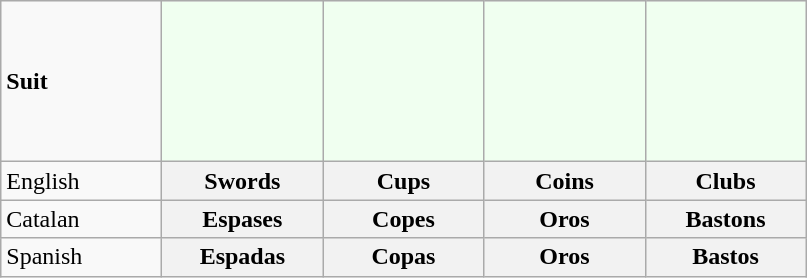<table class="wikitable">
<tr>
<td height="100px"><strong>Suit</strong></td>
<td align="center" bgcolor="honeydew"></td>
<td align="center" bgcolor="honeydew"></td>
<td align="center" bgcolor="honeydew"></td>
<td align="center" bgcolor="honeydew"></td>
</tr>
<tr>
<td width="100px">English</td>
<th align="center" width="100px">Swords</th>
<th align="center" width="100px">Cups</th>
<th align="center" width="100px">Coins</th>
<th align="center" width="100px">Clubs</th>
</tr>
<tr>
<td>Catalan</td>
<th align="center">Espases</th>
<th align="center">Copes</th>
<th align="center">Oros</th>
<th align="center">Bastons</th>
</tr>
<tr>
<td>Spanish</td>
<th align="center">Espadas</th>
<th align="center">Copas</th>
<th align="center">Oros</th>
<th align="center">Bastos</th>
</tr>
</table>
